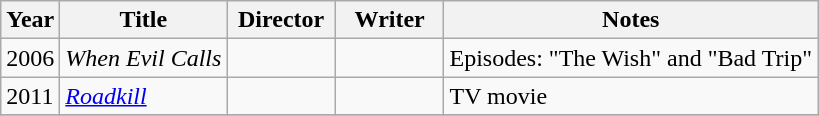<table class="wikitable">
<tr>
<th>Year</th>
<th>Title</th>
<th width=65>Director</th>
<th width=65>Writer</th>
<th>Notes</th>
</tr>
<tr>
<td>2006</td>
<td><em>When Evil Calls</em></td>
<td></td>
<td></td>
<td>Episodes: "The Wish" and "Bad Trip"</td>
</tr>
<tr>
<td>2011</td>
<td><em><a href='#'>Roadkill</a></em></td>
<td></td>
<td></td>
<td>TV movie</td>
</tr>
<tr>
</tr>
</table>
